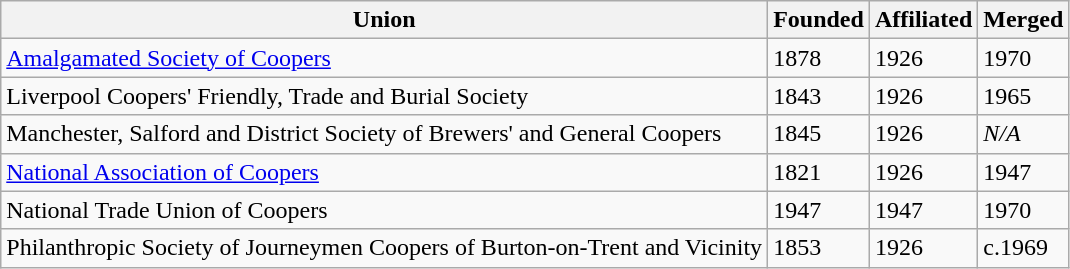<table class="wikitable sortable">
<tr>
<th>Union</th>
<th>Founded</th>
<th>Affiliated</th>
<th>Merged</th>
</tr>
<tr>
<td><a href='#'>Amalgamated Society of Coopers</a></td>
<td>1878</td>
<td>1926</td>
<td>1970</td>
</tr>
<tr>
<td>Liverpool Coopers' Friendly, Trade and Burial Society</td>
<td>1843</td>
<td>1926</td>
<td>1965</td>
</tr>
<tr>
<td>Manchester, Salford and District Society of Brewers' and General Coopers</td>
<td>1845</td>
<td>1926</td>
<td><em>N/A</em></td>
</tr>
<tr>
<td><a href='#'>National Association of Coopers</a></td>
<td>1821</td>
<td>1926</td>
<td>1947</td>
</tr>
<tr>
<td>National Trade Union of Coopers</td>
<td>1947</td>
<td>1947</td>
<td>1970</td>
</tr>
<tr>
<td>Philanthropic Society of Journeymen Coopers of Burton-on-Trent and Vicinity</td>
<td>1853</td>
<td>1926</td>
<td>c.1969</td>
</tr>
</table>
